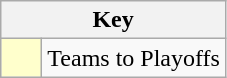<table class="wikitable" style="text-align: center;">
<tr>
<th colspan="2">Key</th>
</tr>
<tr>
<td style="background:#ffffcc; width:20px;"></td>
<td align="left">Teams to Playoffs</td>
</tr>
</table>
